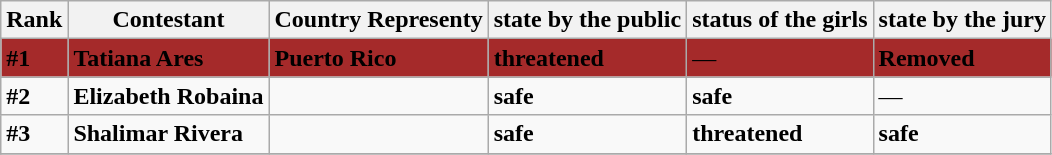<table class="wikitable" border="1">
<tr>
<th>Rank</th>
<th>Contestant</th>
<th>Country Representy</th>
<th>state by the public</th>
<th>status of the girls</th>
<th>state by the jury</th>
</tr>
<tr>
<td bgcolor="Brown"><strong>#1</strong></td>
<td bgcolor="Brown"><strong>Tatiana Ares</strong></td>
<td bgcolor="Brown"><strong> Puerto Rico</strong></td>
<td bgcolor="Brown"><strong>threatened</strong></td>
<td bgcolor="Brown">—</td>
<td bgcolor="Brown"><strong>Removed</strong></td>
</tr>
<tr>
<td><strong>#2</strong></td>
<td><strong>Elizabeth Robaina</strong></td>
<td><strong></strong></td>
<td><strong>safe</strong></td>
<td><strong>safe</strong></td>
<td>—</td>
</tr>
<tr>
<td><strong>#3</strong></td>
<td><strong>Shalimar Rivera</strong></td>
<td><strong></strong></td>
<td><strong>safe</strong></td>
<td><strong>threatened</strong></td>
<td><strong>safe</strong></td>
</tr>
<tr>
</tr>
</table>
